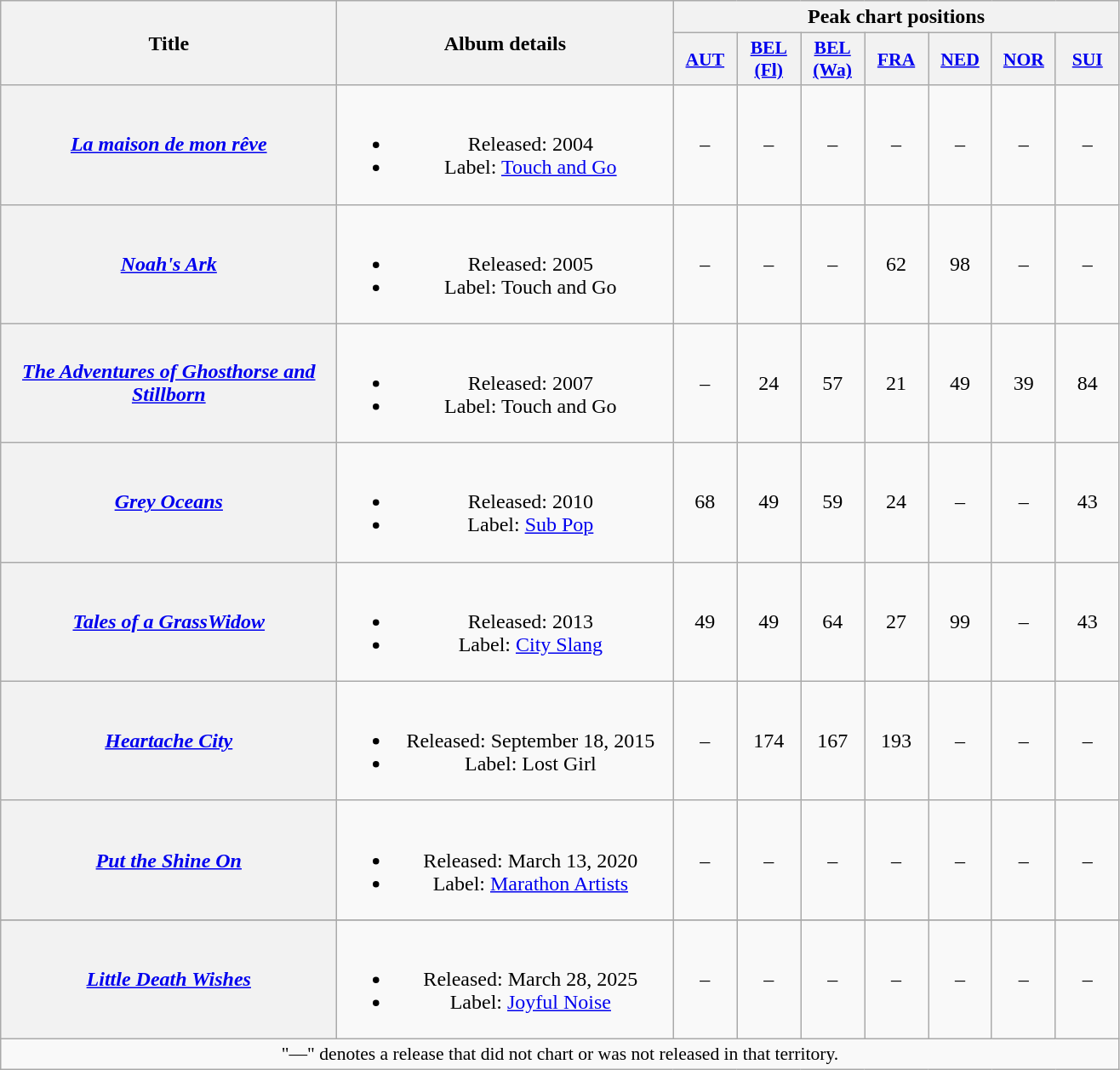<table class="wikitable plainrowheaders" style="text-align:center;">
<tr>
<th scope="col" rowspan="2" style="width:16em;">Title</th>
<th scope="col" rowspan="2" style="width:16em;">Album details</th>
<th scope="col" colspan="7">Peak chart positions</th>
</tr>
<tr>
<th scope="col" style="width:3em;font-size:90%;"><a href='#'>AUT</a><br></th>
<th scope="col" style="width:3em;font-size:90%;"><a href='#'>BEL<br>(Fl)</a><br></th>
<th scope="col" style="width:3em;font-size:90%;"><a href='#'>BEL<br>(Wa)</a><br></th>
<th scope="col" style="width:3em;font-size:90%;"><a href='#'>FRA</a><br></th>
<th scope="col" style="width:3em;font-size:90%;"><a href='#'>NED</a><br></th>
<th scope="col" style="width:3em;font-size:90%;"><a href='#'>NOR</a><br></th>
<th scope="col" style="width:3em;font-size:90%;"><a href='#'>SUI</a><br></th>
</tr>
<tr>
<th scope="row"><em><a href='#'>La maison de mon rêve</a></em></th>
<td><br><ul><li>Released: 2004</li><li>Label: <a href='#'>Touch and Go</a></li></ul></td>
<td>–</td>
<td>–</td>
<td>–</td>
<td>–</td>
<td>–</td>
<td>–</td>
<td>–</td>
</tr>
<tr>
<th scope="row"><em><a href='#'>Noah's Ark</a></em></th>
<td><br><ul><li>Released: 2005</li><li>Label: Touch and Go</li></ul></td>
<td>–</td>
<td>–</td>
<td>–</td>
<td>62</td>
<td>98</td>
<td>–</td>
<td>–</td>
</tr>
<tr>
<th scope="row"><em><a href='#'>The Adventures of Ghosthorse and Stillborn</a></em></th>
<td><br><ul><li>Released: 2007</li><li>Label: Touch and Go</li></ul></td>
<td>–</td>
<td>24</td>
<td>57</td>
<td>21</td>
<td>49</td>
<td>39</td>
<td>84</td>
</tr>
<tr>
<th scope="row"><em><a href='#'>Grey Oceans</a></em></th>
<td><br><ul><li>Released: 2010</li><li>Label: <a href='#'>Sub Pop</a></li></ul></td>
<td>68</td>
<td>49</td>
<td>59</td>
<td>24</td>
<td>–</td>
<td>–</td>
<td>43</td>
</tr>
<tr>
<th scope="row"><em><a href='#'>Tales of a GrassWidow</a></em></th>
<td><br><ul><li>Released: 2013</li><li>Label: <a href='#'>City Slang</a></li></ul></td>
<td>49</td>
<td>49</td>
<td>64</td>
<td>27</td>
<td>99</td>
<td>–</td>
<td>43</td>
</tr>
<tr>
<th scope="row"><em><a href='#'>Heartache City</a></em></th>
<td><br><ul><li>Released: September 18, 2015</li><li>Label: Lost Girl</li></ul></td>
<td>–</td>
<td>174</td>
<td>167</td>
<td>193</td>
<td>–</td>
<td>–</td>
<td>–</td>
</tr>
<tr>
<th scope="row"><em><a href='#'>Put the Shine On</a></em></th>
<td><br><ul><li>Released: March 13, 2020</li><li>Label: <a href='#'>Marathon Artists</a></li></ul></td>
<td>–</td>
<td>–</td>
<td>–</td>
<td>–</td>
<td>–</td>
<td>–</td>
<td>–</td>
</tr>
<tr>
</tr>
<tr>
<th scope="row"><em><a href='#'>Little Death Wishes</a></em></th>
<td><br><ul><li>Released: March 28, 2025</li><li>Label: <a href='#'>Joyful Noise</a></li></ul></td>
<td>–</td>
<td>–</td>
<td>–</td>
<td>–</td>
<td>–</td>
<td>–</td>
<td>–</td>
</tr>
<tr>
<td colspan="9" style="font-size:90%">"—" denotes a release that did not chart or was not released in that territory.</td>
</tr>
</table>
